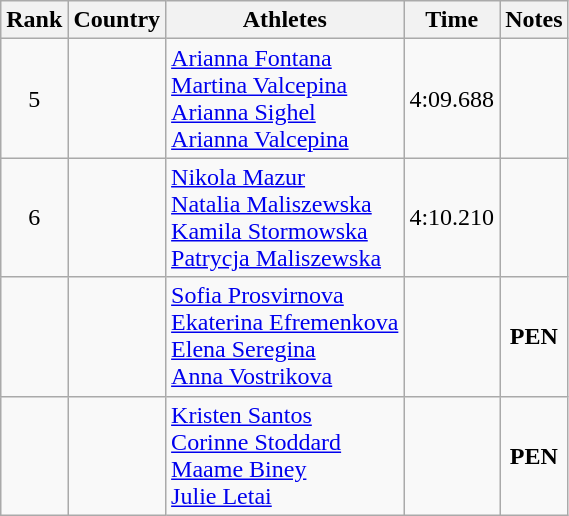<table class="wikitable sortable" style="text-align:center">
<tr>
<th>Rank</th>
<th>Country</th>
<th>Athletes</th>
<th>Time</th>
<th>Notes</th>
</tr>
<tr>
<td>5</td>
<td align=left></td>
<td align=left><a href='#'>Arianna Fontana</a><br><a href='#'>Martina Valcepina</a><br><a href='#'>Arianna Sighel</a><br><a href='#'>Arianna Valcepina</a></td>
<td>4:09.688</td>
<td></td>
</tr>
<tr>
<td>6</td>
<td align=left></td>
<td align=left><a href='#'>Nikola Mazur</a><br><a href='#'>Natalia Maliszewska</a><br><a href='#'>Kamila Stormowska</a><br><a href='#'>Patrycja Maliszewska</a></td>
<td>4:10.210</td>
<td></td>
</tr>
<tr>
<td></td>
<td align=left></td>
<td align=left><a href='#'>Sofia Prosvirnova</a><br><a href='#'>Ekaterina Efremenkova</a><br><a href='#'>Elena Seregina</a><br><a href='#'>Anna Vostrikova</a></td>
<td></td>
<td><strong>PEN</strong></td>
</tr>
<tr>
<td></td>
<td align=left></td>
<td align=left><a href='#'>Kristen Santos</a><br><a href='#'>Corinne Stoddard</a><br><a href='#'>Maame Biney</a><br><a href='#'>Julie Letai</a></td>
<td></td>
<td><strong>PEN</strong></td>
</tr>
</table>
